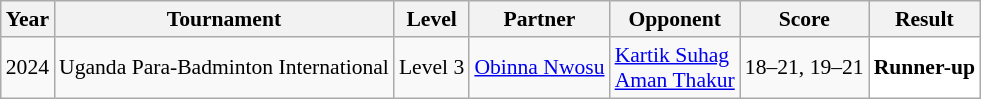<table class="sortable wikitable" style="font-size: 90%;">
<tr>
<th>Year</th>
<th>Tournament</th>
<th>Level</th>
<th>Partner</th>
<th>Opponent</th>
<th>Score</th>
<th>Result</th>
</tr>
<tr>
<td align="center">2024</td>
<td align="left">Uganda Para-Badminton International</td>
<td align="left">Level 3</td>
<td> <a href='#'>Obinna Nwosu</a></td>
<td align="left"> <a href='#'>Kartik Suhag</a><br> <a href='#'>Aman Thakur</a></td>
<td align="left">18–21, 19–21</td>
<td style="text-align:left; background:white"> <strong>Runner-up</strong></td>
</tr>
</table>
